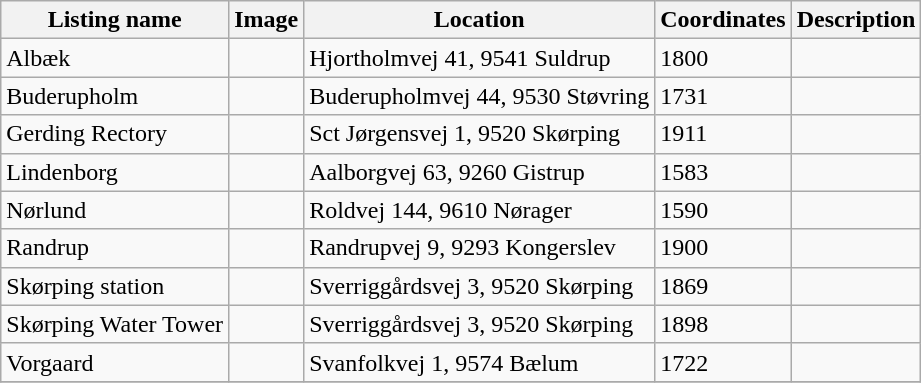<table class="wikitable sortable">
<tr>
<th>Listing name</th>
<th>Image</th>
<th>Location</th>
<th>Coordinates</th>
<th>Description</th>
</tr>
<tr>
<td>Albæk</td>
<td></td>
<td>Hjortholmvej 41, 9541 Suldrup</td>
<td>1800</td>
<td></td>
</tr>
<tr>
<td>Buderupholm</td>
<td></td>
<td>Buderupholmvej 44, 9530 Støvring</td>
<td>1731</td>
<td></td>
</tr>
<tr>
<td>Gerding Rectory</td>
<td></td>
<td>Sct Jørgensvej 1, 9520 Skørping</td>
<td>1911</td>
<td></td>
</tr>
<tr>
<td>Lindenborg</td>
<td></td>
<td>Aalborgvej 63, 9260 Gistrup</td>
<td>1583</td>
<td></td>
</tr>
<tr>
<td>Nørlund</td>
<td></td>
<td>Roldvej 144, 9610 Nørager</td>
<td>1590</td>
<td></td>
</tr>
<tr>
<td>Randrup</td>
<td></td>
<td>Randrupvej 9, 9293 Kongerslev</td>
<td>1900</td>
<td></td>
</tr>
<tr>
<td>Skørping station</td>
<td></td>
<td>Sverriggårdsvej 3, 9520 Skørping</td>
<td>1869</td>
<td></td>
</tr>
<tr>
<td>Skørping Water Tower</td>
<td></td>
<td>Sverriggårdsvej 3, 9520 Skørping</td>
<td>1898</td>
<td></td>
</tr>
<tr>
<td>Vorgaard</td>
<td></td>
<td>Svanfolkvej 1, 9574 Bælum</td>
<td>1722</td>
<td></td>
</tr>
<tr>
</tr>
</table>
